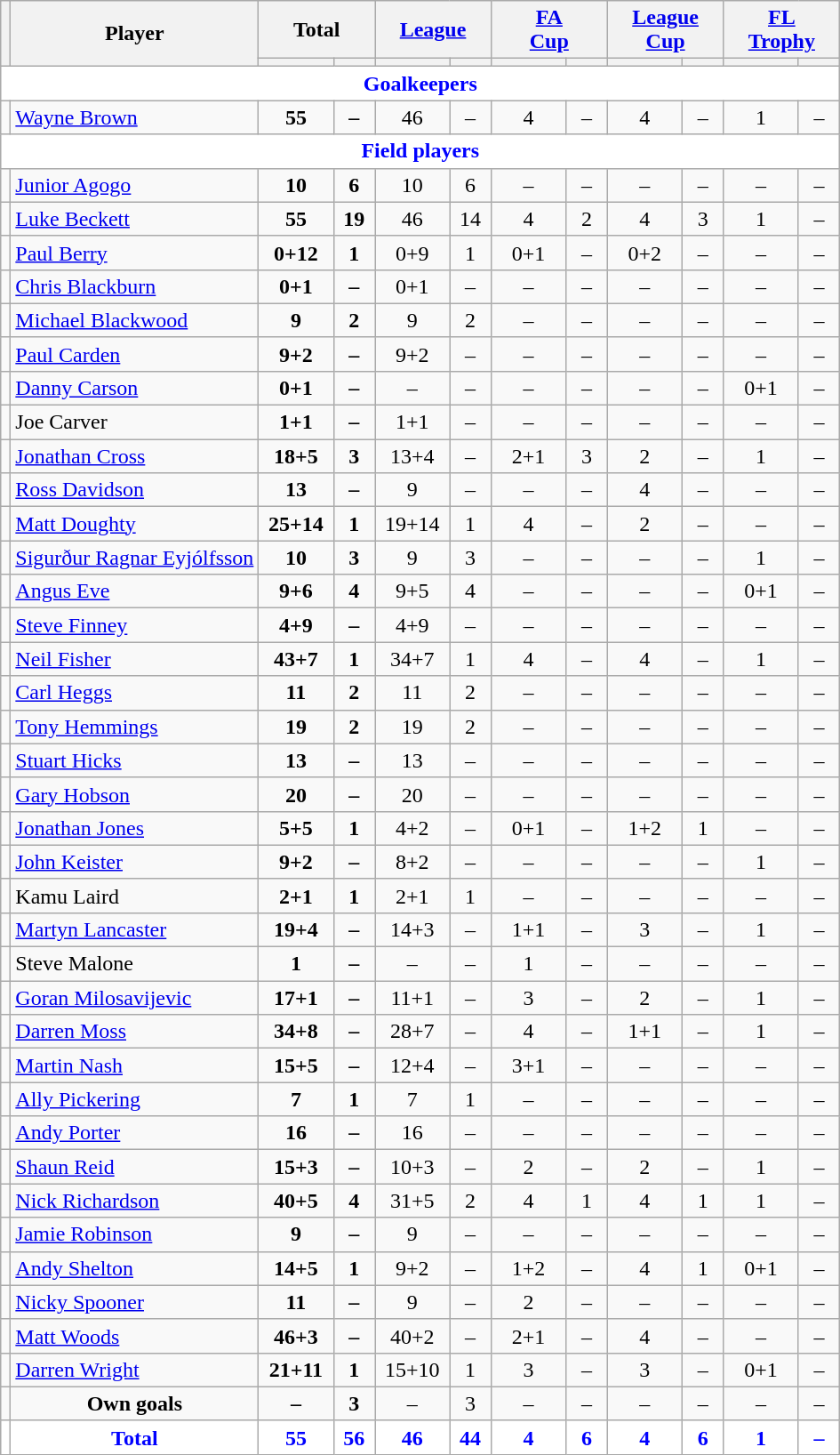<table class="wikitable"  style="text-align:center;">
<tr>
<th rowspan="2" style="font-size:80%;"></th>
<th rowspan="2">Player</th>
<th colspan="2">Total</th>
<th colspan="2"><a href='#'>League</a></th>
<th colspan="2"><a href='#'>FA<br>Cup</a></th>
<th colspan="2"><a href='#'>League<br>Cup</a></th>
<th colspan="2"><a href='#'>FL<br>Trophy</a></th>
</tr>
<tr>
<th style="width: 50px; font-size:80%;"></th>
<th style="width: 25px; font-size:80%;"></th>
<th style="width: 50px; font-size:80%;"></th>
<th style="width: 25px; font-size:80%;"></th>
<th style="width: 50px; font-size:80%;"></th>
<th style="width: 25px; font-size:80%;"></th>
<th style="width: 50px; font-size:80%;"></th>
<th style="width: 25px; font-size:80%;"></th>
<th style="width: 50px; font-size:80%;"></th>
<th style="width: 25px; font-size:80%;"></th>
</tr>
<tr>
<td colspan="12" style="background:white; color:blue; text-align:center;"><strong>Goalkeepers</strong></td>
</tr>
<tr>
<td></td>
<td style="text-align:left;"><a href='#'>Wayne Brown</a></td>
<td><strong>55</strong></td>
<td><strong>–</strong></td>
<td>46</td>
<td>–</td>
<td>4</td>
<td>–</td>
<td>4</td>
<td>–</td>
<td>1</td>
<td>–</td>
</tr>
<tr>
<td colspan="12" style="background:white; color:blue; text-align:center;"><strong>Field players</strong></td>
</tr>
<tr>
<td></td>
<td style="text-align:left;"><a href='#'>Junior Agogo</a></td>
<td><strong>10</strong></td>
<td><strong>6</strong></td>
<td>10</td>
<td>6</td>
<td>–</td>
<td>–</td>
<td>–</td>
<td>–</td>
<td>–</td>
<td>–</td>
</tr>
<tr>
<td></td>
<td style="text-align:left;"><a href='#'>Luke Beckett</a></td>
<td><strong>55</strong></td>
<td><strong>19</strong></td>
<td>46</td>
<td>14</td>
<td>4</td>
<td>2</td>
<td>4</td>
<td>3</td>
<td>1</td>
<td>–</td>
</tr>
<tr>
<td></td>
<td style="text-align:left;"><a href='#'>Paul Berry</a></td>
<td><strong>0+12</strong></td>
<td><strong>1</strong></td>
<td>0+9</td>
<td>1</td>
<td>0+1</td>
<td>–</td>
<td>0+2</td>
<td>–</td>
<td>–</td>
<td>–</td>
</tr>
<tr>
<td></td>
<td style="text-align:left;"><a href='#'>Chris Blackburn</a></td>
<td><strong>0+1</strong></td>
<td><strong>–</strong></td>
<td>0+1</td>
<td>–</td>
<td>–</td>
<td>–</td>
<td>–</td>
<td>–</td>
<td>–</td>
<td>–</td>
</tr>
<tr>
<td></td>
<td style="text-align:left;"><a href='#'>Michael Blackwood</a></td>
<td><strong>9</strong></td>
<td><strong>2</strong></td>
<td>9</td>
<td>2</td>
<td>–</td>
<td>–</td>
<td>–</td>
<td>–</td>
<td>–</td>
<td>–</td>
</tr>
<tr>
<td></td>
<td style="text-align:left;"><a href='#'>Paul Carden</a></td>
<td><strong>9+2</strong></td>
<td><strong>–</strong></td>
<td>9+2</td>
<td>–</td>
<td>–</td>
<td>–</td>
<td>–</td>
<td>–</td>
<td>–</td>
<td>–</td>
</tr>
<tr>
<td></td>
<td style="text-align:left;"><a href='#'>Danny Carson</a></td>
<td><strong>0+1</strong></td>
<td><strong>–</strong></td>
<td>–</td>
<td>–</td>
<td>–</td>
<td>–</td>
<td>–</td>
<td>–</td>
<td>0+1</td>
<td>–</td>
</tr>
<tr>
<td></td>
<td style="text-align:left;">Joe Carver</td>
<td><strong>1+1</strong></td>
<td><strong>–</strong></td>
<td>1+1</td>
<td>–</td>
<td>–</td>
<td>–</td>
<td>–</td>
<td>–</td>
<td>–</td>
<td>–</td>
</tr>
<tr>
<td></td>
<td style="text-align:left;"><a href='#'>Jonathan Cross</a></td>
<td><strong>18+5</strong></td>
<td><strong>3</strong></td>
<td>13+4</td>
<td>–</td>
<td>2+1</td>
<td>3</td>
<td>2</td>
<td>–</td>
<td>1</td>
<td>–</td>
</tr>
<tr>
<td></td>
<td style="text-align:left;"><a href='#'>Ross Davidson</a></td>
<td><strong>13</strong></td>
<td><strong>–</strong></td>
<td>9</td>
<td>–</td>
<td>–</td>
<td>–</td>
<td>4</td>
<td>–</td>
<td>–</td>
<td>–</td>
</tr>
<tr>
<td></td>
<td style="text-align:left;"><a href='#'>Matt Doughty</a></td>
<td><strong>25+14</strong></td>
<td><strong>1</strong></td>
<td>19+14</td>
<td>1</td>
<td>4</td>
<td>–</td>
<td>2</td>
<td>–</td>
<td>–</td>
<td>–</td>
</tr>
<tr>
<td></td>
<td style="text-align:left;"><a href='#'>Sigurður Ragnar Eyjólfsson</a></td>
<td><strong>10</strong></td>
<td><strong>3</strong></td>
<td>9</td>
<td>3</td>
<td>–</td>
<td>–</td>
<td>–</td>
<td>–</td>
<td>1</td>
<td>–</td>
</tr>
<tr>
<td></td>
<td style="text-align:left;"><a href='#'>Angus Eve</a></td>
<td><strong>9+6</strong></td>
<td><strong>4</strong></td>
<td>9+5</td>
<td>4</td>
<td>–</td>
<td>–</td>
<td>–</td>
<td>–</td>
<td>0+1</td>
<td>–</td>
</tr>
<tr>
<td></td>
<td style="text-align:left;"><a href='#'>Steve Finney</a></td>
<td><strong>4+9</strong></td>
<td><strong>–</strong></td>
<td>4+9</td>
<td>–</td>
<td>–</td>
<td>–</td>
<td>–</td>
<td>–</td>
<td>–</td>
<td>–</td>
</tr>
<tr>
<td></td>
<td style="text-align:left;"><a href='#'>Neil Fisher</a></td>
<td><strong>43+7</strong></td>
<td><strong>1</strong></td>
<td>34+7</td>
<td>1</td>
<td>4</td>
<td>–</td>
<td>4</td>
<td>–</td>
<td>1</td>
<td>–</td>
</tr>
<tr>
<td></td>
<td style="text-align:left;"><a href='#'>Carl Heggs</a></td>
<td><strong>11</strong></td>
<td><strong>2</strong></td>
<td>11</td>
<td>2</td>
<td>–</td>
<td>–</td>
<td>–</td>
<td>–</td>
<td>–</td>
<td>–</td>
</tr>
<tr>
<td></td>
<td style="text-align:left;"><a href='#'>Tony Hemmings</a></td>
<td><strong>19</strong></td>
<td><strong>2</strong></td>
<td>19</td>
<td>2</td>
<td>–</td>
<td>–</td>
<td>–</td>
<td>–</td>
<td>–</td>
<td>–</td>
</tr>
<tr>
<td></td>
<td style="text-align:left;"><a href='#'>Stuart Hicks</a></td>
<td><strong>13</strong></td>
<td><strong>–</strong></td>
<td>13</td>
<td>–</td>
<td>–</td>
<td>–</td>
<td>–</td>
<td>–</td>
<td>–</td>
<td>–</td>
</tr>
<tr>
<td></td>
<td style="text-align:left;"><a href='#'>Gary Hobson</a></td>
<td><strong>20</strong></td>
<td><strong>–</strong></td>
<td>20</td>
<td>–</td>
<td>–</td>
<td>–</td>
<td>–</td>
<td>–</td>
<td>–</td>
<td>–</td>
</tr>
<tr>
<td></td>
<td style="text-align:left;"><a href='#'>Jonathan Jones</a></td>
<td><strong>5+5</strong></td>
<td><strong>1</strong></td>
<td>4+2</td>
<td>–</td>
<td>0+1</td>
<td>–</td>
<td>1+2</td>
<td>1</td>
<td>–</td>
<td>–</td>
</tr>
<tr>
<td></td>
<td style="text-align:left;"><a href='#'>John Keister</a></td>
<td><strong>9+2</strong></td>
<td><strong>–</strong></td>
<td>8+2</td>
<td>–</td>
<td>–</td>
<td>–</td>
<td>–</td>
<td>–</td>
<td>1</td>
<td>–</td>
</tr>
<tr>
<td></td>
<td style="text-align:left;">Kamu Laird</td>
<td><strong>2+1</strong></td>
<td><strong>1</strong></td>
<td>2+1</td>
<td>1</td>
<td>–</td>
<td>–</td>
<td>–</td>
<td>–</td>
<td>–</td>
<td>–</td>
</tr>
<tr>
<td></td>
<td style="text-align:left;"><a href='#'>Martyn Lancaster</a></td>
<td><strong>19+4</strong></td>
<td><strong>–</strong></td>
<td>14+3</td>
<td>–</td>
<td>1+1</td>
<td>–</td>
<td>3</td>
<td>–</td>
<td>1</td>
<td>–</td>
</tr>
<tr>
<td></td>
<td style="text-align:left;">Steve Malone</td>
<td><strong>1</strong></td>
<td><strong>–</strong></td>
<td>–</td>
<td>–</td>
<td>1</td>
<td>–</td>
<td>–</td>
<td>–</td>
<td>–</td>
<td>–</td>
</tr>
<tr>
<td></td>
<td style="text-align:left;"><a href='#'>Goran Milosavijevic</a></td>
<td><strong>17+1</strong></td>
<td><strong>–</strong></td>
<td>11+1</td>
<td>–</td>
<td>3</td>
<td>–</td>
<td>2</td>
<td>–</td>
<td>1</td>
<td>–</td>
</tr>
<tr>
<td></td>
<td style="text-align:left;"><a href='#'>Darren Moss</a></td>
<td><strong>34+8</strong></td>
<td><strong>–</strong></td>
<td>28+7</td>
<td>–</td>
<td>4</td>
<td>–</td>
<td>1+1</td>
<td>–</td>
<td>1</td>
<td>–</td>
</tr>
<tr>
<td></td>
<td style="text-align:left;"><a href='#'>Martin Nash</a></td>
<td><strong>15+5</strong></td>
<td><strong>–</strong></td>
<td>12+4</td>
<td>–</td>
<td>3+1</td>
<td>–</td>
<td>–</td>
<td>–</td>
<td>–</td>
<td>–</td>
</tr>
<tr>
<td></td>
<td style="text-align:left;"><a href='#'>Ally Pickering</a></td>
<td><strong>7</strong></td>
<td><strong>1</strong></td>
<td>7</td>
<td>1</td>
<td>–</td>
<td>–</td>
<td>–</td>
<td>–</td>
<td>–</td>
<td>–</td>
</tr>
<tr>
<td></td>
<td style="text-align:left;"><a href='#'>Andy Porter</a></td>
<td><strong>16</strong></td>
<td><strong>–</strong></td>
<td>16</td>
<td>–</td>
<td>–</td>
<td>–</td>
<td>–</td>
<td>–</td>
<td>–</td>
<td>–</td>
</tr>
<tr>
<td></td>
<td style="text-align:left;"><a href='#'>Shaun Reid</a></td>
<td><strong>15+3</strong></td>
<td><strong>–</strong></td>
<td>10+3</td>
<td>–</td>
<td>2</td>
<td>–</td>
<td>2</td>
<td>–</td>
<td>1</td>
<td>–</td>
</tr>
<tr>
<td></td>
<td style="text-align:left;"><a href='#'>Nick Richardson</a></td>
<td><strong>40+5</strong></td>
<td><strong>4</strong></td>
<td>31+5</td>
<td>2</td>
<td>4</td>
<td>1</td>
<td>4</td>
<td>1</td>
<td>1</td>
<td>–</td>
</tr>
<tr>
<td></td>
<td style="text-align:left;"><a href='#'>Jamie Robinson</a></td>
<td><strong>9</strong></td>
<td><strong>–</strong></td>
<td>9</td>
<td>–</td>
<td>–</td>
<td>–</td>
<td>–</td>
<td>–</td>
<td>–</td>
<td>–</td>
</tr>
<tr>
<td></td>
<td style="text-align:left;"><a href='#'>Andy Shelton</a></td>
<td><strong>14+5</strong></td>
<td><strong>1</strong></td>
<td>9+2</td>
<td>–</td>
<td>1+2</td>
<td>–</td>
<td>4</td>
<td>1</td>
<td>0+1</td>
<td>–</td>
</tr>
<tr>
<td></td>
<td style="text-align:left;"><a href='#'>Nicky Spooner</a></td>
<td><strong>11</strong></td>
<td><strong>–</strong></td>
<td>9</td>
<td>–</td>
<td>2</td>
<td>–</td>
<td>–</td>
<td>–</td>
<td>–</td>
<td>–</td>
</tr>
<tr>
<td></td>
<td style="text-align:left;"><a href='#'>Matt Woods</a></td>
<td><strong>46+3</strong></td>
<td><strong>–</strong></td>
<td>40+2</td>
<td>–</td>
<td>2+1</td>
<td>–</td>
<td>4</td>
<td>–</td>
<td>–</td>
<td>–</td>
</tr>
<tr>
<td></td>
<td style="text-align:left;"><a href='#'>Darren Wright</a></td>
<td><strong>21+11</strong></td>
<td><strong>1</strong></td>
<td>15+10</td>
<td>1</td>
<td>3</td>
<td>–</td>
<td>3</td>
<td>–</td>
<td>0+1</td>
<td>–</td>
</tr>
<tr>
<td></td>
<td><strong>Own goals</strong></td>
<td><strong>–</strong></td>
<td><strong>3</strong></td>
<td>–</td>
<td>3</td>
<td>–</td>
<td>–</td>
<td>–</td>
<td>–</td>
<td>–</td>
<td>–</td>
</tr>
<tr style="background:white; color:blue; text-align:center;">
<td></td>
<td><strong>Total</strong></td>
<td><strong>55</strong></td>
<td><strong>56</strong></td>
<td><strong>46</strong></td>
<td><strong>44</strong></td>
<td><strong>4</strong></td>
<td><strong>6</strong></td>
<td><strong>4</strong></td>
<td><strong>6</strong></td>
<td><strong>1</strong></td>
<td><strong>–</strong></td>
</tr>
</table>
